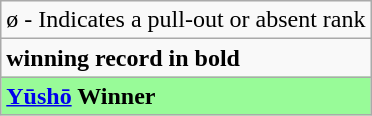<table class="wikitable">
<tr>
<td>ø - Indicates a pull-out or absent rank</td>
</tr>
<tr>
<td><strong>winning record in bold</strong></td>
</tr>
<tr>
<td style="background: PaleGreen;"><strong><a href='#'>Yūshō</a> Winner</strong></td>
</tr>
</table>
